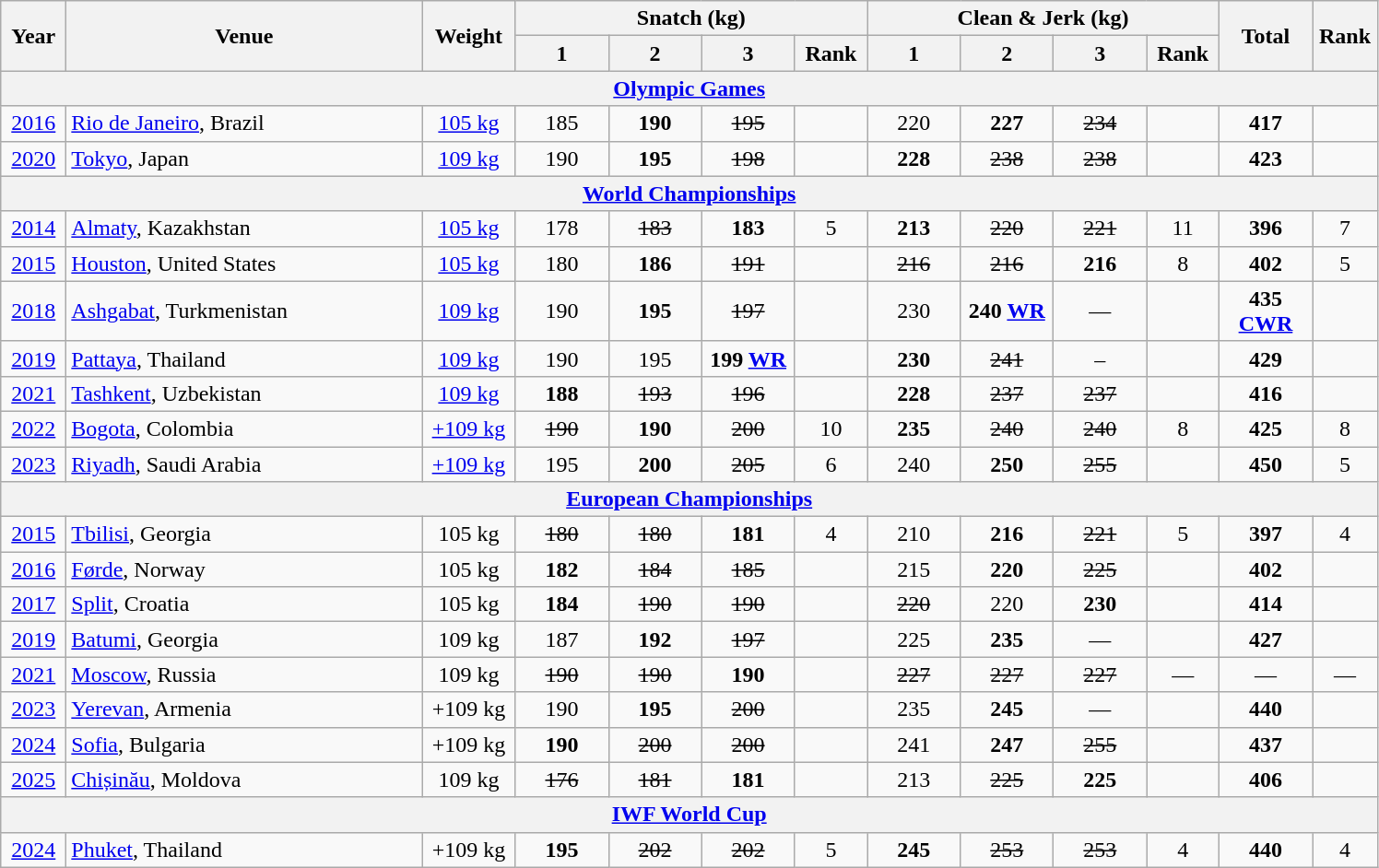<table class="wikitable" style="text-align:center;">
<tr>
<th rowspan=2 width=40>Year</th>
<th rowspan=2 width=250>Venue</th>
<th rowspan=2 width=60>Weight</th>
<th colspan=4>Snatch (kg)</th>
<th colspan=4>Clean & Jerk (kg)</th>
<th rowspan=2 width=60>Total</th>
<th rowspan=2 width=40>Rank</th>
</tr>
<tr>
<th width=60>1</th>
<th width=60>2</th>
<th width=60>3</th>
<th width=45>Rank</th>
<th width=60>1</th>
<th width=60>2</th>
<th width=60>3</th>
<th width=45>Rank</th>
</tr>
<tr>
<th colspan=13><a href='#'>Olympic Games</a></th>
</tr>
<tr>
<td><a href='#'>2016</a></td>
<td align=left><a href='#'>Rio de Janeiro</a>, Brazil</td>
<td><a href='#'>105 kg</a></td>
<td>185</td>
<td><strong>190</strong></td>
<td><s>195</s></td>
<td></td>
<td>220</td>
<td><strong>227</strong></td>
<td><s>234</s></td>
<td></td>
<td><strong>417</strong></td>
<td><strong></strong></td>
</tr>
<tr>
<td><a href='#'>2020</a></td>
<td align=left><a href='#'>Tokyo</a>, Japan</td>
<td><a href='#'>109 kg</a></td>
<td>190</td>
<td><strong>195</strong> </td>
<td><s>198</s></td>
<td></td>
<td><strong>228</strong></td>
<td><s>238</s></td>
<td><s>238</s></td>
<td></td>
<td><strong>423</strong></td>
<td></td>
</tr>
<tr>
<th colspan=13><a href='#'>World Championships</a></th>
</tr>
<tr>
<td><a href='#'>2014</a></td>
<td align=left><a href='#'>Almaty</a>, Kazakhstan</td>
<td><a href='#'>105 kg</a></td>
<td>178</td>
<td><s>183</s></td>
<td><strong>183</strong></td>
<td>5</td>
<td><strong>213</strong></td>
<td><s>220</s></td>
<td><s>221</s></td>
<td>11</td>
<td><strong>396</strong></td>
<td>7</td>
</tr>
<tr>
<td><a href='#'>2015</a></td>
<td align=left><a href='#'>Houston</a>, United States</td>
<td><a href='#'>105 kg</a></td>
<td>180</td>
<td><strong>186</strong></td>
<td><s>191</s></td>
<td></td>
<td><s>216</s></td>
<td><s>216</s></td>
<td><strong>216</strong></td>
<td>8</td>
<td><strong>402</strong></td>
<td>5</td>
</tr>
<tr>
<td><a href='#'>2018</a></td>
<td align=left><a href='#'>Ashgabat</a>, Turkmenistan</td>
<td><a href='#'>109 kg</a></td>
<td>190</td>
<td><strong>195</strong></td>
<td><s>197</s></td>
<td></td>
<td>230</td>
<td><strong>240 <a href='#'>WR</a></strong></td>
<td>—</td>
<td></td>
<td><strong>435 <a href='#'>CWR</a></strong></td>
<td></td>
</tr>
<tr>
<td><a href='#'>2019</a></td>
<td align=left><a href='#'>Pattaya</a>, Thailand</td>
<td><a href='#'>109 kg</a></td>
<td>190</td>
<td>195</td>
<td><strong>199 <a href='#'>WR</a></strong></td>
<td></td>
<td><strong>230</strong></td>
<td><s>241</s></td>
<td>–</td>
<td></td>
<td><strong>429</strong></td>
<td></td>
</tr>
<tr>
<td><a href='#'>2021</a></td>
<td align=left><a href='#'>Tashkent</a>, Uzbekistan</td>
<td><a href='#'>109 kg</a></td>
<td><strong>188</strong></td>
<td><s>193</s></td>
<td><s>196</s></td>
<td></td>
<td><strong>228</strong></td>
<td><s>237</s></td>
<td><s>237</s></td>
<td></td>
<td><strong>416</strong></td>
<td></td>
</tr>
<tr>
<td><a href='#'>2022</a></td>
<td align=left><a href='#'>Bogota</a>, Colombia</td>
<td><a href='#'>+109 kg</a></td>
<td><s>190</s></td>
<td><strong>190</strong></td>
<td><s>200</s></td>
<td>10</td>
<td><strong>235</strong></td>
<td><s>240</s></td>
<td><s>240</s></td>
<td>8</td>
<td><strong>425</strong></td>
<td>8</td>
</tr>
<tr>
<td><a href='#'>2023</a></td>
<td align=left><a href='#'>Riyadh</a>, Saudi Arabia</td>
<td><a href='#'>+109 kg</a></td>
<td>195</td>
<td><strong>200</strong></td>
<td><s>205</s></td>
<td>6</td>
<td>240</td>
<td><strong>250</strong></td>
<td><s>255</s></td>
<td></td>
<td><strong>450</strong></td>
<td>5</td>
</tr>
<tr>
<th colspan=13><a href='#'>European Championships</a></th>
</tr>
<tr>
<td><a href='#'>2015</a></td>
<td align=left><a href='#'>Tbilisi</a>, Georgia</td>
<td>105 kg</td>
<td><s>180</s></td>
<td><s>180</s></td>
<td><strong>181</strong></td>
<td>4</td>
<td>210</td>
<td><strong>216</strong></td>
<td><s>221</s></td>
<td>5</td>
<td><strong>397</strong></td>
<td>4</td>
</tr>
<tr>
<td><a href='#'>2016</a></td>
<td align=left><a href='#'>Førde</a>, Norway</td>
<td>105 kg</td>
<td><strong>182</strong></td>
<td><s>184</s></td>
<td><s>185</s></td>
<td></td>
<td>215</td>
<td><strong>220</strong></td>
<td><s>225</s></td>
<td></td>
<td><strong>402</strong></td>
<td></td>
</tr>
<tr>
<td><a href='#'>2017</a></td>
<td align=left><a href='#'>Split</a>, Croatia</td>
<td>105 kg</td>
<td><strong>184</strong></td>
<td><s>190</s></td>
<td><s>190</s></td>
<td></td>
<td><s>220</s></td>
<td>220</td>
<td><strong>230</strong></td>
<td></td>
<td><strong>414</strong></td>
<td></td>
</tr>
<tr>
<td><a href='#'>2019</a></td>
<td align=left><a href='#'>Batumi</a>, Georgia</td>
<td>109 kg</td>
<td>187</td>
<td><strong>192</strong></td>
<td><s>197</s></td>
<td></td>
<td>225</td>
<td><strong>235</strong></td>
<td>—</td>
<td></td>
<td><strong>427</strong></td>
<td></td>
</tr>
<tr>
<td><a href='#'>2021</a></td>
<td align=left><a href='#'>Moscow</a>, Russia</td>
<td>109 kg</td>
<td><s>190</s></td>
<td><s>190</s></td>
<td><strong>190</strong></td>
<td></td>
<td><s>227</s></td>
<td><s>227</s></td>
<td><s>227</s></td>
<td>—</td>
<td>—</td>
<td>—</td>
</tr>
<tr>
<td><a href='#'>2023</a></td>
<td align=left><a href='#'>Yerevan</a>, Armenia</td>
<td>+109 kg</td>
<td>190</td>
<td><strong>195</strong></td>
<td><s>200</s></td>
<td></td>
<td>235</td>
<td><strong>245</strong></td>
<td>—</td>
<td></td>
<td><strong>440</strong></td>
<td></td>
</tr>
<tr>
<td><a href='#'>2024</a></td>
<td align=left><a href='#'>Sofia</a>, Bulgaria</td>
<td>+109 kg</td>
<td><strong>190</strong></td>
<td><s>200</s></td>
<td><s>200</s></td>
<td></td>
<td>241</td>
<td><strong>247</strong></td>
<td><s>255</s></td>
<td></td>
<td><strong>437</strong></td>
<td></td>
</tr>
<tr>
<td><a href='#'>2025</a></td>
<td align=left><a href='#'>Chișinău</a>, Moldova</td>
<td>109 kg</td>
<td><s>176</s></td>
<td><s>181</s></td>
<td><strong>181</strong></td>
<td></td>
<td>213</td>
<td><s>225</s></td>
<td><strong>225</strong></td>
<td></td>
<td><strong>406</strong></td>
<td></td>
</tr>
<tr>
<th colspan=13><a href='#'>IWF World Cup</a></th>
</tr>
<tr>
<td><a href='#'>2024</a></td>
<td align=left><a href='#'>Phuket</a>, Thailand</td>
<td>+109 kg</td>
<td><strong>195</strong></td>
<td><s>202</s></td>
<td><s>202</s></td>
<td>5</td>
<td><strong>245</strong></td>
<td><s>253</s></td>
<td><s>253</s></td>
<td>4</td>
<td><strong>440</strong></td>
<td>4</td>
</tr>
</table>
